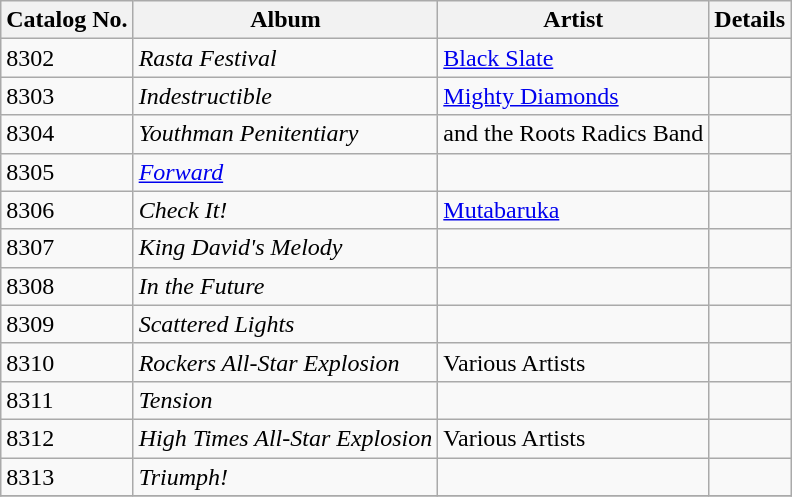<table class="wikitable sortable">
<tr>
<th>Catalog No.</th>
<th>Album</th>
<th>Artist</th>
<th>Details</th>
</tr>
<tr>
<td>8302</td>
<td><em>Rasta Festival</em></td>
<td><a href='#'>Black Slate</a></td>
<td></td>
</tr>
<tr>
<td>8303</td>
<td><em>Indestructible</em></td>
<td><a href='#'>Mighty Diamonds</a></td>
<td></td>
</tr>
<tr>
<td>8304</td>
<td><em>Youthman Penitentiary</em></td>
<td> and the Roots Radics Band</td>
<td></td>
</tr>
<tr>
<td>8305</td>
<td><em><a href='#'>Forward</a></em></td>
<td></td>
<td></td>
</tr>
<tr>
<td>8306</td>
<td><em>Check It!</em></td>
<td><a href='#'>Mutabaruka</a></td>
<td></td>
</tr>
<tr>
<td>8307</td>
<td><em>King David's Melody</em></td>
<td></td>
<td></td>
</tr>
<tr>
<td>8308</td>
<td><em>In the Future</em></td>
<td></td>
<td></td>
</tr>
<tr>
<td>8309</td>
<td><em>Scattered Lights</em></td>
<td></td>
<td></td>
</tr>
<tr>
<td>8310</td>
<td><em>Rockers All-Star Explosion</em></td>
<td>Various Artists</td>
<td></td>
</tr>
<tr>
<td>8311</td>
<td><em>Tension</em></td>
<td></td>
<td></td>
</tr>
<tr>
<td>8312</td>
<td><em>High Times All-Star Explosion</em></td>
<td>Various Artists</td>
<td></td>
</tr>
<tr>
<td>8313</td>
<td><em>Triumph!</em></td>
<td></td>
<td></td>
</tr>
<tr>
</tr>
</table>
